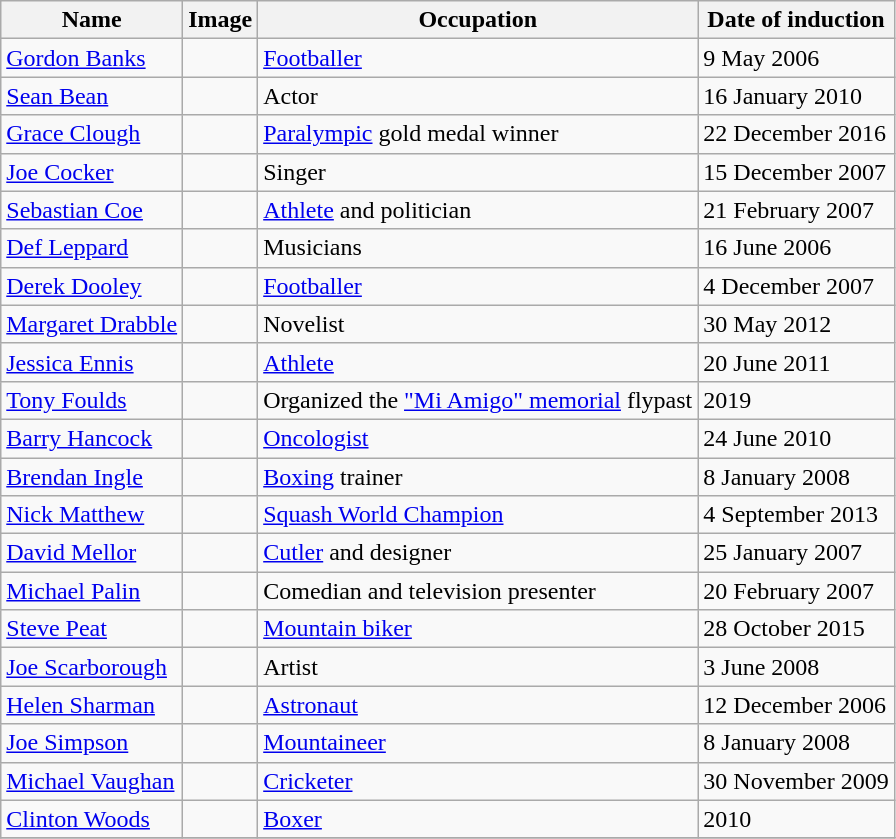<table class="wikitable">
<tr>
<th>Name</th>
<th class="unsortable">Image</th>
<th>Occupation</th>
<th>Date of induction</th>
</tr>
<tr>
<td><a href='#'>Gordon Banks</a></td>
<td></td>
<td><a href='#'>Footballer</a></td>
<td>9 May 2006</td>
</tr>
<tr>
<td><a href='#'>Sean Bean</a></td>
<td></td>
<td>Actor</td>
<td>16 January 2010</td>
</tr>
<tr>
<td><a href='#'>Grace Clough</a></td>
<td></td>
<td><a href='#'>Paralympic</a> gold medal winner</td>
<td>22 December 2016</td>
</tr>
<tr>
<td><a href='#'>Joe Cocker</a></td>
<td></td>
<td>Singer</td>
<td>15 December 2007</td>
</tr>
<tr>
<td><a href='#'>Sebastian Coe</a></td>
<td></td>
<td><a href='#'>Athlete</a> and politician</td>
<td>21 February 2007</td>
</tr>
<tr>
<td><a href='#'>Def Leppard</a></td>
<td></td>
<td>Musicians</td>
<td>16 June 2006</td>
</tr>
<tr>
<td><a href='#'>Derek Dooley</a></td>
<td></td>
<td><a href='#'>Footballer</a></td>
<td>4 December 2007</td>
</tr>
<tr>
<td><a href='#'>Margaret Drabble</a></td>
<td></td>
<td>Novelist</td>
<td>30 May 2012</td>
</tr>
<tr>
<td><a href='#'>Jessica Ennis</a></td>
<td></td>
<td><a href='#'>Athlete</a></td>
<td>20 June 2011</td>
</tr>
<tr>
<td><a href='#'>Tony Foulds</a></td>
<td></td>
<td>Organized the <a href='#'>"Mi Amigo" memorial</a> flypast</td>
<td>2019</td>
</tr>
<tr>
<td><a href='#'>Barry Hancock</a></td>
<td></td>
<td><a href='#'>Oncologist</a></td>
<td>24 June 2010</td>
</tr>
<tr>
<td><a href='#'>Brendan Ingle</a></td>
<td></td>
<td><a href='#'>Boxing</a> trainer</td>
<td>8 January 2008</td>
</tr>
<tr>
<td><a href='#'>Nick Matthew</a></td>
<td></td>
<td><a href='#'>Squash World Champion</a></td>
<td>4 September 2013</td>
</tr>
<tr>
<td><a href='#'>David Mellor</a></td>
<td></td>
<td><a href='#'>Cutler</a> and designer</td>
<td>25 January 2007</td>
</tr>
<tr>
<td><a href='#'>Michael Palin</a></td>
<td></td>
<td>Comedian and television presenter</td>
<td>20 February 2007</td>
</tr>
<tr>
<td><a href='#'>Steve Peat</a></td>
<td></td>
<td><a href='#'>Mountain biker</a></td>
<td>28 October 2015</td>
</tr>
<tr>
<td><a href='#'>Joe Scarborough</a></td>
<td></td>
<td>Artist</td>
<td>3 June 2008</td>
</tr>
<tr>
<td><a href='#'>Helen Sharman</a></td>
<td></td>
<td><a href='#'>Astronaut</a></td>
<td>12 December 2006</td>
</tr>
<tr>
<td><a href='#'>Joe Simpson</a></td>
<td></td>
<td><a href='#'>Mountaineer</a></td>
<td>8 January 2008</td>
</tr>
<tr>
<td><a href='#'>Michael Vaughan</a></td>
<td></td>
<td><a href='#'>Cricketer</a></td>
<td>30 November 2009</td>
</tr>
<tr>
<td><a href='#'>Clinton Woods</a></td>
<td></td>
<td><a href='#'>Boxer</a></td>
<td>2010</td>
</tr>
<tr>
</tr>
</table>
